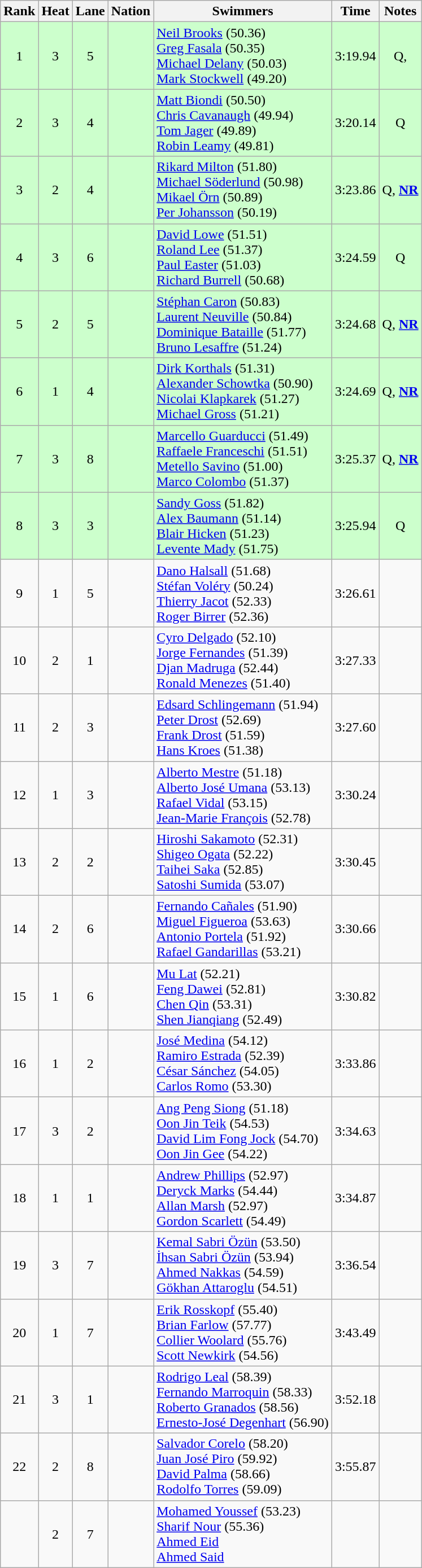<table class="wikitable sortable" style="text-align:center">
<tr>
<th>Rank</th>
<th>Heat</th>
<th>Lane</th>
<th>Nation</th>
<th>Swimmers</th>
<th>Time</th>
<th>Notes</th>
</tr>
<tr bgcolor=#cfc>
<td>1</td>
<td>3</td>
<td>5</td>
<td align=left></td>
<td align=left><a href='#'>Neil Brooks</a> (50.36)<br><a href='#'>Greg Fasala</a> (50.35)<br><a href='#'>Michael Delany</a> (50.03)<br><a href='#'>Mark Stockwell</a> (49.20)</td>
<td>3:19.94</td>
<td>Q, </td>
</tr>
<tr bgcolor=#cfc>
<td>2</td>
<td>3</td>
<td>4</td>
<td align=left></td>
<td align=left><a href='#'>Matt Biondi</a> (50.50)<br><a href='#'>Chris Cavanaugh</a> (49.94)<br><a href='#'>Tom Jager</a> (49.89)<br><a href='#'>Robin Leamy</a> (49.81)</td>
<td>3:20.14</td>
<td>Q</td>
</tr>
<tr bgcolor=#cfc>
<td>3</td>
<td>2</td>
<td>4</td>
<td align=left></td>
<td align=left><a href='#'>Rikard Milton</a> (51.80)<br><a href='#'>Michael Söderlund</a> (50.98)<br><a href='#'>Mikael Örn</a> (50.89)<br><a href='#'>Per Johansson</a> (50.19)</td>
<td>3:23.86</td>
<td>Q, <strong><a href='#'>NR</a></strong></td>
</tr>
<tr bgcolor=#cfc>
<td>4</td>
<td>3</td>
<td>6</td>
<td align=left></td>
<td align=left><a href='#'>David Lowe</a> (51.51)<br><a href='#'>Roland Lee</a> (51.37)<br><a href='#'>Paul Easter</a> (51.03)<br><a href='#'>Richard Burrell</a> (50.68)</td>
<td>3:24.59</td>
<td>Q</td>
</tr>
<tr bgcolor=#cfc>
<td>5</td>
<td>2</td>
<td>5</td>
<td align=left></td>
<td align=left><a href='#'>Stéphan Caron</a> (50.83)<br><a href='#'>Laurent Neuville</a> (50.84)<br><a href='#'>Dominique Bataille</a> (51.77)<br><a href='#'>Bruno Lesaffre</a> (51.24)</td>
<td>3:24.68</td>
<td>Q, <strong><a href='#'>NR</a></strong></td>
</tr>
<tr bgcolor=#cfc>
<td>6</td>
<td>1</td>
<td>4</td>
<td align=left></td>
<td align=left><a href='#'>Dirk Korthals</a> (51.31)<br><a href='#'>Alexander Schowtka</a> (50.90)<br><a href='#'>Nicolai Klapkarek</a> (51.27)<br><a href='#'>Michael Gross</a> (51.21)</td>
<td>3:24.69</td>
<td>Q, <strong><a href='#'>NR</a></strong></td>
</tr>
<tr bgcolor=#cfc>
<td>7</td>
<td>3</td>
<td>8</td>
<td align=left></td>
<td align=left><a href='#'>Marcello Guarducci</a> (51.49)<br><a href='#'>Raffaele Franceschi</a> (51.51)<br><a href='#'>Metello Savino</a> (51.00)<br><a href='#'>Marco Colombo</a> (51.37)</td>
<td>3:25.37</td>
<td>Q, <strong><a href='#'>NR</a></strong></td>
</tr>
<tr bgcolor=#cfc>
<td>8</td>
<td>3</td>
<td>3</td>
<td align=left></td>
<td align=left><a href='#'>Sandy Goss</a> (51.82)<br><a href='#'>Alex Baumann</a> (51.14)<br><a href='#'>Blair Hicken</a> (51.23)<br><a href='#'>Levente Mady</a> (51.75)</td>
<td>3:25.94</td>
<td>Q</td>
</tr>
<tr>
<td>9</td>
<td>1</td>
<td>5</td>
<td align=left></td>
<td align=left><a href='#'>Dano Halsall</a> (51.68)<br><a href='#'>Stéfan Voléry</a> (50.24)<br><a href='#'>Thierry Jacot</a> (52.33)<br><a href='#'>Roger Birrer</a> (52.36)</td>
<td>3:26.61</td>
<td></td>
</tr>
<tr>
<td>10</td>
<td>2</td>
<td>1</td>
<td align=left></td>
<td align=left><a href='#'>Cyro Delgado</a> (52.10)<br><a href='#'>Jorge Fernandes</a> (51.39)<br><a href='#'>Djan Madruga</a> (52.44)<br><a href='#'>Ronald Menezes</a> (51.40)</td>
<td>3:27.33</td>
<td></td>
</tr>
<tr>
<td>11</td>
<td>2</td>
<td>3</td>
<td align=left></td>
<td align=left><a href='#'>Edsard Schlingemann</a> (51.94)<br><a href='#'>Peter Drost</a> (52.69)<br><a href='#'>Frank Drost</a> (51.59)<br><a href='#'>Hans Kroes</a> (51.38)</td>
<td>3:27.60</td>
<td></td>
</tr>
<tr>
<td>12</td>
<td>1</td>
<td>3</td>
<td align=left></td>
<td align=left><a href='#'>Alberto Mestre</a> (51.18)<br><a href='#'>Alberto José Umana</a> (53.13)<br><a href='#'>Rafael Vidal</a> (53.15)<br><a href='#'>Jean-Marie François</a> (52.78)</td>
<td>3:30.24</td>
<td></td>
</tr>
<tr>
<td>13</td>
<td>2</td>
<td>2</td>
<td align=left></td>
<td align=left><a href='#'>Hiroshi Sakamoto</a> (52.31)<br><a href='#'>Shigeo Ogata</a> (52.22)<br><a href='#'>Taihei Saka</a> (52.85)<br><a href='#'>Satoshi Sumida</a> (53.07)</td>
<td>3:30.45</td>
<td></td>
</tr>
<tr>
<td>14</td>
<td>2</td>
<td>6</td>
<td align=left></td>
<td align=left><a href='#'>Fernando Cañales</a> (51.90)<br><a href='#'>Miguel Figueroa</a> (53.63)<br><a href='#'>Antonio Portela</a> (51.92)<br><a href='#'>Rafael Gandarillas</a> (53.21)</td>
<td>3:30.66</td>
<td></td>
</tr>
<tr>
<td>15</td>
<td>1</td>
<td>6</td>
<td align=left></td>
<td align=left><a href='#'>Mu Lat</a> (52.21)<br><a href='#'>Feng Dawei</a> (52.81)<br><a href='#'>Chen Qin</a> (53.31)<br><a href='#'>Shen Jianqiang</a> (52.49)</td>
<td>3:30.82</td>
<td></td>
</tr>
<tr>
<td>16</td>
<td>1</td>
<td>2</td>
<td align=left></td>
<td align=left><a href='#'>José Medina</a> (54.12)<br><a href='#'>Ramiro Estrada</a> (52.39)<br><a href='#'>César Sánchez</a> (54.05)<br><a href='#'>Carlos Romo</a> (53.30)</td>
<td>3:33.86</td>
<td></td>
</tr>
<tr>
<td>17</td>
<td>3</td>
<td>2</td>
<td align=left></td>
<td align=left><a href='#'>Ang Peng Siong</a> (51.18)<br><a href='#'>Oon Jin Teik</a> (54.53)<br><a href='#'>David Lim Fong Jock</a> (54.70)<br><a href='#'>Oon Jin Gee</a> (54.22)</td>
<td>3:34.63</td>
<td></td>
</tr>
<tr>
<td>18</td>
<td>1</td>
<td>1</td>
<td align=left></td>
<td align=left><a href='#'>Andrew Phillips</a> (52.97)<br><a href='#'>Deryck Marks</a> (54.44)<br><a href='#'>Allan Marsh</a> (52.97)<br><a href='#'>Gordon Scarlett</a> (54.49)</td>
<td>3:34.87</td>
<td></td>
</tr>
<tr>
<td>19</td>
<td>3</td>
<td>7</td>
<td align=left></td>
<td align=left><a href='#'>Kemal Sabri Özün</a> (53.50)<br><a href='#'>İhsan Sabri Özün</a> (53.94)<br><a href='#'>Ahmed Nakkas</a> (54.59)<br><a href='#'>Gökhan Attaroglu</a> (54.51)</td>
<td>3:36.54</td>
<td></td>
</tr>
<tr>
<td>20</td>
<td>1</td>
<td>7</td>
<td align=left></td>
<td align=left><a href='#'>Erik Rosskopf</a> (55.40)<br><a href='#'>Brian Farlow</a> (57.77)<br><a href='#'>Collier Woolard</a> (55.76)<br><a href='#'>Scott Newkirk</a> (54.56)</td>
<td>3:43.49</td>
<td></td>
</tr>
<tr>
<td>21</td>
<td>3</td>
<td>1</td>
<td align=left></td>
<td align=left><a href='#'>Rodrigo Leal</a> (58.39)<br><a href='#'>Fernando Marroquin</a> (58.33)<br><a href='#'>Roberto Granados</a> (58.56)<br><a href='#'>Ernesto-José Degenhart</a> (56.90)</td>
<td>3:52.18</td>
<td></td>
</tr>
<tr>
<td>22</td>
<td>2</td>
<td>8</td>
<td align=left></td>
<td align=left><a href='#'>Salvador Corelo</a> (58.20)<br><a href='#'>Juan José Piro</a> (59.92)<br><a href='#'>David Palma</a> (58.66)<br><a href='#'>Rodolfo Torres</a> (59.09)</td>
<td>3:55.87</td>
<td></td>
</tr>
<tr>
<td></td>
<td>2</td>
<td>7</td>
<td align=left></td>
<td align=left><a href='#'>Mohamed Youssef</a> (53.23)<br><a href='#'>Sharif Nour</a> (55.36)<br><a href='#'>Ahmed Eid</a><br><a href='#'>Ahmed Said</a></td>
<td></td>
<td></td>
</tr>
</table>
